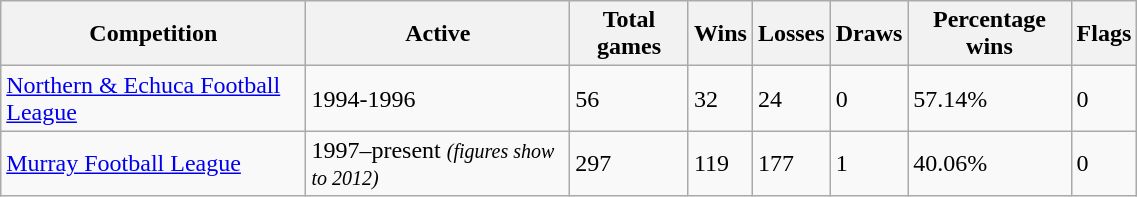<table class="wikitable  " style="width:60%;">
<tr>
<th>Competition</th>
<th>Active</th>
<th>Total games</th>
<th>Wins</th>
<th>Losses</th>
<th>Draws</th>
<th>Percentage wins</th>
<th>Flags</th>
</tr>
<tr>
<td><a href='#'>Northern & Echuca Football League</a></td>
<td>1994-1996</td>
<td>56</td>
<td>32</td>
<td>24</td>
<td>0</td>
<td>57.14%</td>
<td>0</td>
</tr>
<tr>
<td><a href='#'>Murray Football League</a></td>
<td>1997–present <small><em>(figures show to 2012)</em></small></td>
<td>297</td>
<td>119</td>
<td>177</td>
<td>1</td>
<td>40.06%</td>
<td>0</td>
</tr>
</table>
